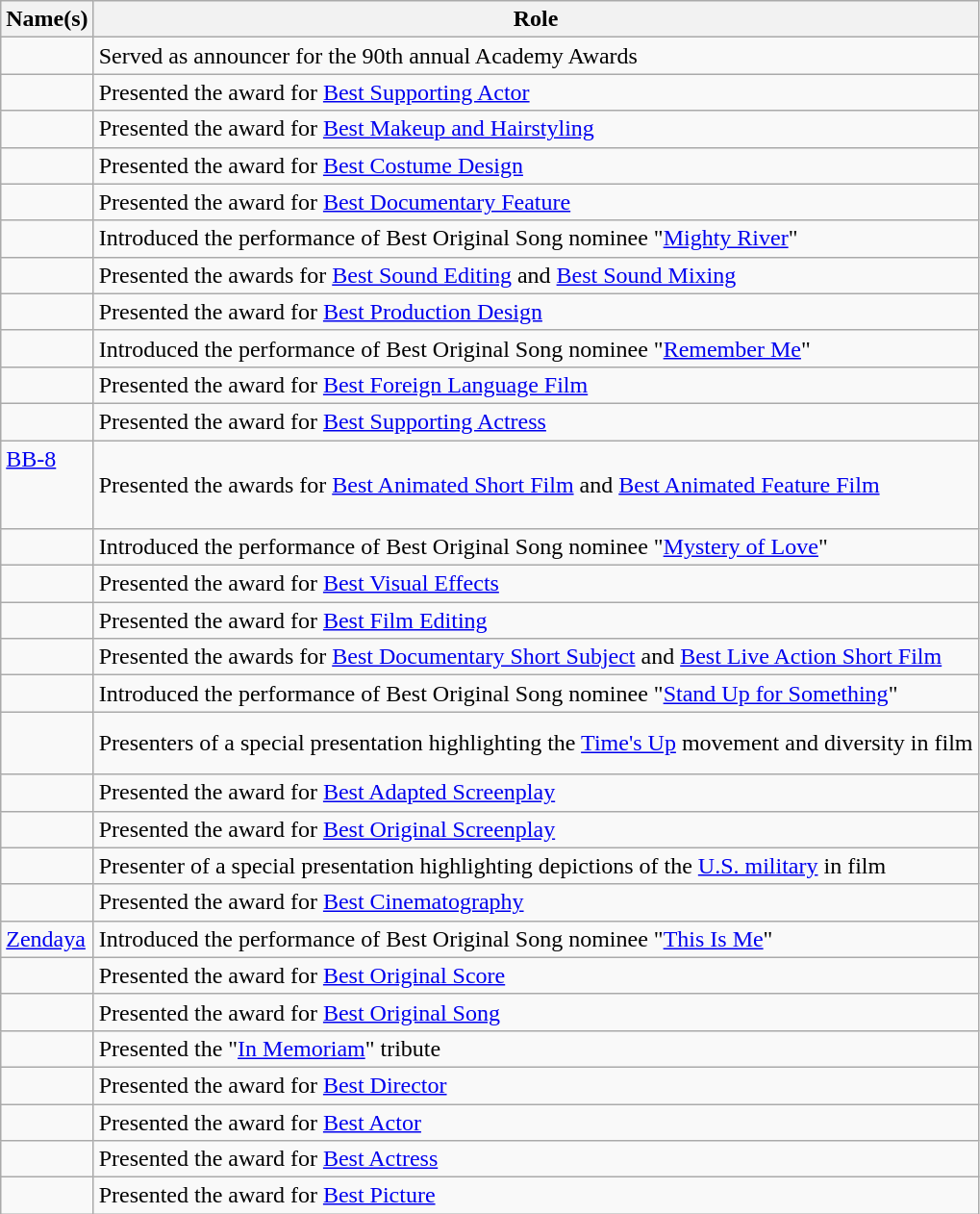<table class="wikitable sortable">
<tr>
<th>Name(s)</th>
<th>Role</th>
</tr>
<tr>
<td></td>
<td>Served as announcer for the 90th annual Academy Awards</td>
</tr>
<tr>
<td></td>
<td>Presented the award for <a href='#'>Best Supporting Actor</a></td>
</tr>
<tr>
<td><br></td>
<td>Presented the award for <a href='#'>Best Makeup and Hairstyling</a></td>
</tr>
<tr>
<td></td>
<td>Presented the award for <a href='#'>Best Costume Design</a></td>
</tr>
<tr>
<td><br></td>
<td>Presented the award for <a href='#'>Best Documentary Feature</a></td>
</tr>
<tr>
<td></td>
<td>Introduced the performance of Best Original Song nominee "<a href='#'>Mighty River</a>"</td>
</tr>
<tr>
<td><br></td>
<td>Presented the awards for <a href='#'>Best Sound Editing</a> and <a href='#'>Best Sound Mixing</a></td>
</tr>
<tr>
<td><br></td>
<td>Presented the award for <a href='#'>Best Production Design</a></td>
</tr>
<tr>
<td></td>
<td>Introduced the performance of Best Original Song nominee "<a href='#'>Remember Me</a>"</td>
</tr>
<tr>
<td></td>
<td>Presented the award for <a href='#'>Best Foreign Language Film</a></td>
</tr>
<tr>
<td></td>
<td>Presented the award for <a href='#'>Best Supporting Actress</a></td>
</tr>
<tr>
<td><a href='#'>BB-8</a><br><br><br></td>
<td>Presented the awards for <a href='#'>Best Animated Short Film</a> and <a href='#'>Best Animated Feature Film</a></td>
</tr>
<tr>
<td></td>
<td>Introduced the performance of Best Original Song nominee "<a href='#'>Mystery of Love</a>"</td>
</tr>
<tr>
<td><br></td>
<td>Presented the award for <a href='#'>Best Visual Effects</a></td>
</tr>
<tr>
<td></td>
<td>Presented the award for <a href='#'>Best Film Editing</a></td>
</tr>
<tr>
<td><br></td>
<td>Presented the awards for <a href='#'>Best Documentary Short Subject</a> and <a href='#'>Best Live Action Short Film</a></td>
</tr>
<tr>
<td></td>
<td>Introduced the performance of Best Original Song nominee "<a href='#'>Stand Up for Something</a>"</td>
</tr>
<tr>
<td><br><br></td>
<td>Presenters of a special presentation highlighting the <a href='#'>Time's Up</a> movement and diversity in film</td>
</tr>
<tr>
<td><br></td>
<td>Presented the award for <a href='#'>Best Adapted Screenplay</a></td>
</tr>
<tr>
<td></td>
<td>Presented the award for <a href='#'>Best Original Screenplay</a></td>
</tr>
<tr>
<td></td>
<td>Presenter of a special presentation highlighting depictions of the <a href='#'>U.S. military</a> in film</td>
</tr>
<tr>
<td></td>
<td>Presented the award for <a href='#'>Best Cinematography</a></td>
</tr>
<tr>
<td><a href='#'>Zendaya</a></td>
<td>Introduced the performance of Best Original Song nominee "<a href='#'>This Is Me</a>"</td>
</tr>
<tr>
<td></td>
<td>Presented the award for <a href='#'>Best Original Score</a></td>
</tr>
<tr>
<td><br></td>
<td>Presented the award for <a href='#'>Best Original Song</a></td>
</tr>
<tr>
<td></td>
<td>Presented the "<a href='#'>In Memoriam</a>" tribute</td>
</tr>
<tr>
<td></td>
<td>Presented the award for <a href='#'>Best Director</a></td>
</tr>
<tr>
<td><br></td>
<td>Presented the award for <a href='#'>Best Actor</a></td>
</tr>
<tr>
<td><br></td>
<td>Presented the award for <a href='#'>Best Actress</a></td>
</tr>
<tr>
<td><br></td>
<td>Presented the award for <a href='#'>Best Picture</a></td>
</tr>
</table>
